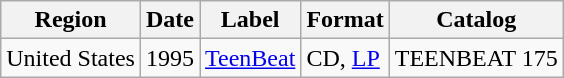<table class="wikitable">
<tr>
<th>Region</th>
<th>Date</th>
<th>Label</th>
<th>Format</th>
<th>Catalog</th>
</tr>
<tr>
<td>United States</td>
<td>1995</td>
<td><a href='#'>TeenBeat</a></td>
<td>CD, <a href='#'>LP</a></td>
<td>TEENBEAT 175</td>
</tr>
</table>
